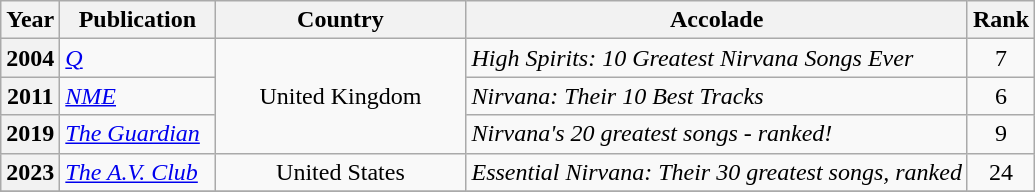<table class="wikitable plainrowheaders" style="text-align:left;">
<tr>
<th scope="col">Year</th>
<th scope="col" style="width:6em;">Publication</th>
<th scope="col" style="width:10em;">Country</th>
<th scope="col">Accolade</th>
<th scope="col">Rank</th>
</tr>
<tr>
<th scope="row">2004</th>
<td><em><a href='#'>Q</a></em></td>
<td style="text-align:center;" rowspan="3">United Kingdom</td>
<td><em>High Spirits: 10 Greatest Nirvana Songs Ever</em></td>
<td style="text-align:center;">7</td>
</tr>
<tr>
<th scope="row">2011</th>
<td><em><a href='#'>NME</a></em></td>
<td><em>Nirvana: Their 10 Best Tracks</em></td>
<td style="text-align:center;">6</td>
</tr>
<tr>
<th scope="row">2019</th>
<td><em><a href='#'>The Guardian</a></em></td>
<td><em>Nirvana's 20 greatest songs - ranked!</em></td>
<td style="text-align:center;">9</td>
</tr>
<tr>
<th scope="row">2023</th>
<td><em><a href='#'>The A.V. Club</a></em></td>
<td style="text-align:center">United States</td>
<td><em>Essential Nirvana: Their 30 greatest songs, ranked</em></td>
<td style="text-align:center;">24</td>
</tr>
<tr>
</tr>
</table>
